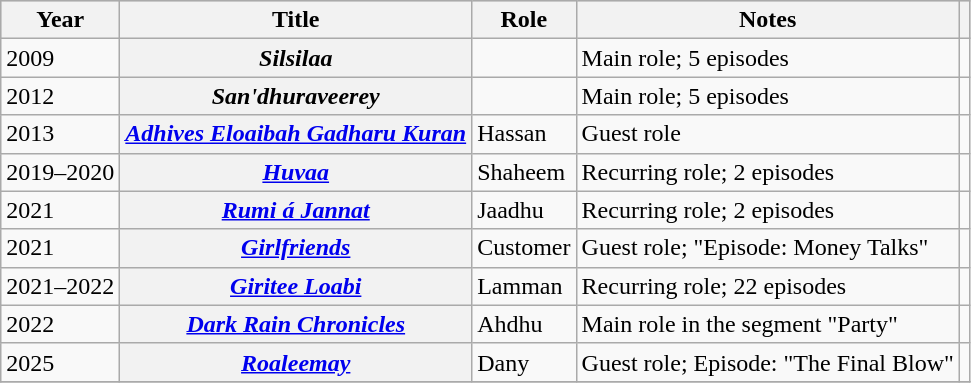<table class="wikitable sortable plainrowheaders">
<tr style="background:#ccc; text-align:center;">
<th scope="col">Year</th>
<th scope="col">Title</th>
<th scope="col">Role</th>
<th scope="col">Notes</th>
<th scope="col" class="unsortable"></th>
</tr>
<tr>
<td>2009</td>
<th scope="row"><em>Silsilaa</em></th>
<td></td>
<td>Main role; 5 episodes</td>
<td style="text-align: center;"></td>
</tr>
<tr>
<td>2012</td>
<th scope="row"><em>San'dhuraveerey</em></th>
<td></td>
<td>Main role; 5 episodes</td>
<td style="text-align: center;"></td>
</tr>
<tr>
<td>2013</td>
<th scope="row"><em><a href='#'>Adhives Eloaibah Gadharu Kuran</a></em></th>
<td>Hassan</td>
<td>Guest role</td>
<td style="text-align: center;"></td>
</tr>
<tr>
<td>2019–2020</td>
<th scope="row"><em><a href='#'>Huvaa</a></em></th>
<td>Shaheem</td>
<td>Recurring role; 2 episodes</td>
<td style="text-align: center;"></td>
</tr>
<tr>
<td>2021</td>
<th scope="row"><em><a href='#'>Rumi á Jannat</a></em></th>
<td>Jaadhu</td>
<td>Recurring role; 2 episodes</td>
<td style="text-align: center;"></td>
</tr>
<tr>
<td>2021</td>
<th scope="row"><em><a href='#'>Girlfriends</a></em></th>
<td>Customer</td>
<td>Guest role; "Episode: Money Talks"</td>
<td style="text-align: center;"></td>
</tr>
<tr>
<td>2021–2022</td>
<th scope="row"><em><a href='#'>Giritee Loabi</a></em></th>
<td>Lamman</td>
<td>Recurring role; 22 episodes</td>
<td style="text-align: center;"></td>
</tr>
<tr>
<td>2022</td>
<th scope="row"><em><a href='#'>Dark Rain Chronicles</a></em></th>
<td>Ahdhu</td>
<td>Main role in the segment "Party"</td>
<td style="text-align: center;"></td>
</tr>
<tr>
<td>2025</td>
<th scope="row"><em><a href='#'>Roaleemay</a></em></th>
<td>Dany</td>
<td>Guest role; Episode: "The Final Blow"</td>
<td style="text-align: center;"></td>
</tr>
<tr>
</tr>
</table>
